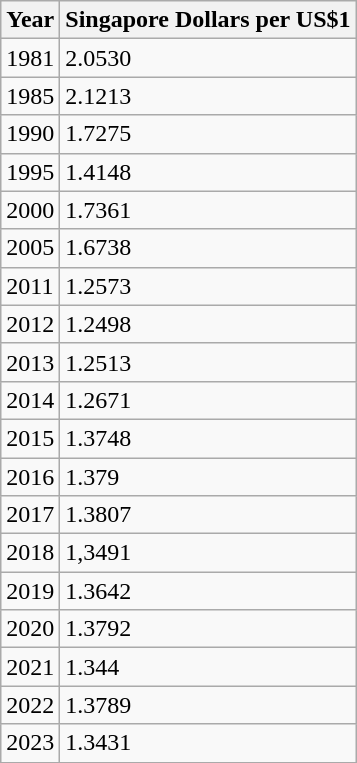<table class="wikitable">
<tr>
<th>Year</th>
<th>Singapore Dollars per US$1</th>
</tr>
<tr>
<td>1981</td>
<td>2.0530</td>
</tr>
<tr>
<td>1985</td>
<td>2.1213</td>
</tr>
<tr>
<td>1990</td>
<td>1.7275</td>
</tr>
<tr>
<td>1995</td>
<td>1.4148</td>
</tr>
<tr>
<td>2000</td>
<td>1.7361</td>
</tr>
<tr>
<td>2005</td>
<td>1.6738</td>
</tr>
<tr>
<td>2011</td>
<td>1.2573</td>
</tr>
<tr>
<td>2012</td>
<td>1.2498</td>
</tr>
<tr>
<td>2013</td>
<td>1.2513</td>
</tr>
<tr>
<td>2014</td>
<td>1.2671</td>
</tr>
<tr>
<td>2015</td>
<td>1.3748</td>
</tr>
<tr>
<td>2016</td>
<td>1.379</td>
</tr>
<tr>
<td>2017</td>
<td>1.3807</td>
</tr>
<tr>
<td>2018</td>
<td>1,3491</td>
</tr>
<tr>
<td>2019</td>
<td>1.3642</td>
</tr>
<tr>
<td>2020</td>
<td>1.3792</td>
</tr>
<tr>
<td>2021</td>
<td>1.344</td>
</tr>
<tr>
<td>2022</td>
<td>1.3789</td>
</tr>
<tr>
<td>2023</td>
<td>1.3431</td>
</tr>
</table>
